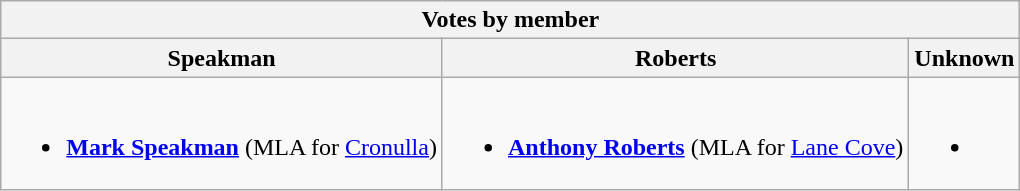<table class="wikitable">
<tr>
<th colspan="3">Votes by member</th>
</tr>
<tr>
<th>Speakman</th>
<th>Roberts</th>
<th>Unknown</th>
</tr>
<tr>
<td><br><ul><li><strong><a href='#'>Mark Speakman</a></strong> (MLA for <a href='#'>Cronulla</a>)</li></ul></td>
<td><br><ul><li><strong><a href='#'>Anthony Roberts</a></strong> (MLA for <a href='#'>Lane Cove</a>)</li></ul></td>
<td><br><ul><li></li></ul></td>
</tr>
</table>
